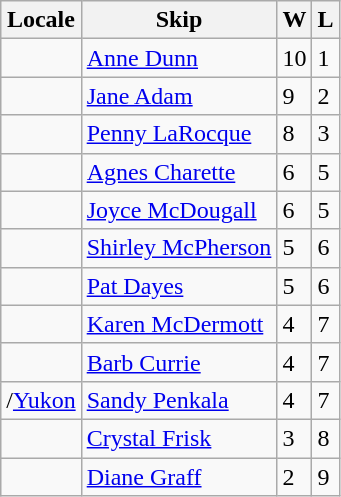<table class="wikitable" border="1">
<tr>
<th>Locale</th>
<th>Skip</th>
<th>W</th>
<th>L</th>
</tr>
<tr>
<td></td>
<td><a href='#'>Anne Dunn</a></td>
<td>10</td>
<td>1</td>
</tr>
<tr>
<td></td>
<td><a href='#'>Jane Adam</a></td>
<td>9</td>
<td>2</td>
</tr>
<tr>
<td></td>
<td><a href='#'>Penny LaRocque</a></td>
<td>8</td>
<td>3</td>
</tr>
<tr>
<td></td>
<td><a href='#'>Agnes Charette</a></td>
<td>6</td>
<td>5</td>
</tr>
<tr>
<td></td>
<td><a href='#'>Joyce McDougall</a></td>
<td>6</td>
<td>5</td>
</tr>
<tr>
<td></td>
<td><a href='#'>Shirley McPherson</a></td>
<td>5</td>
<td>6</td>
</tr>
<tr>
<td></td>
<td><a href='#'>Pat Dayes</a></td>
<td>5</td>
<td>6</td>
</tr>
<tr>
<td></td>
<td><a href='#'>Karen McDermott</a></td>
<td>4</td>
<td>7</td>
</tr>
<tr>
<td></td>
<td><a href='#'>Barb Currie</a></td>
<td>4</td>
<td>7</td>
</tr>
<tr>
<td>/<a href='#'>Yukon</a></td>
<td><a href='#'>Sandy Penkala</a></td>
<td>4</td>
<td>7</td>
</tr>
<tr>
<td></td>
<td><a href='#'>Crystal Frisk</a></td>
<td>3</td>
<td>8</td>
</tr>
<tr>
<td></td>
<td><a href='#'>Diane Graff</a></td>
<td>2</td>
<td>9</td>
</tr>
</table>
